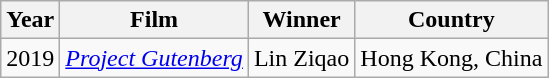<table class="wikitable sortable plainrowheaders">
<tr>
<th>Year</th>
<th>Film</th>
<th>Winner</th>
<th>Country</th>
</tr>
<tr>
<td>2019</td>
<td><em><a href='#'>Project Gutenberg</a></em></td>
<td>Lin Ziqao</td>
<td>Hong Kong, China</td>
</tr>
</table>
